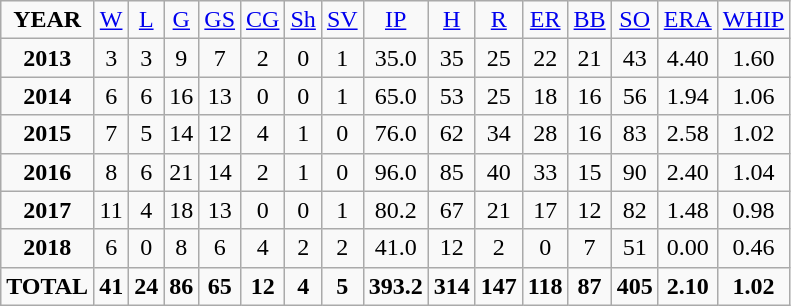<table class="sortable wikitable" style="text-align:center;">
<tr>
<td><strong>YEAR</strong></td>
<td><a href='#'>W</a></td>
<td><a href='#'>L</a></td>
<td><a href='#'>G</a></td>
<td><a href='#'>GS</a></td>
<td><a href='#'>CG</a></td>
<td><a href='#'>Sh</a></td>
<td><a href='#'>SV</a></td>
<td><a href='#'>IP</a></td>
<td><a href='#'>H</a></td>
<td><a href='#'>R</a></td>
<td><a href='#'>ER</a></td>
<td><a href='#'>BB</a></td>
<td><a href='#'>SO</a></td>
<td><a href='#'>ERA</a></td>
<td><a href='#'>WHIP</a></td>
</tr>
<tr>
<td><strong>2013</strong></td>
<td>3</td>
<td>3</td>
<td>9</td>
<td>7</td>
<td>2</td>
<td>0</td>
<td>1</td>
<td>35.0</td>
<td>35</td>
<td>25</td>
<td>22</td>
<td>21</td>
<td>43</td>
<td>4.40</td>
<td>1.60</td>
</tr>
<tr>
<td><strong>2014</strong></td>
<td>6</td>
<td>6</td>
<td>16</td>
<td>13</td>
<td>0</td>
<td>0</td>
<td>1</td>
<td>65.0</td>
<td>53</td>
<td>25</td>
<td>18</td>
<td>16</td>
<td>56</td>
<td>1.94</td>
<td>1.06</td>
</tr>
<tr>
<td><strong>2015</strong></td>
<td>7</td>
<td>5</td>
<td>14</td>
<td>12</td>
<td>4</td>
<td>1</td>
<td>0</td>
<td>76.0</td>
<td>62</td>
<td>34</td>
<td>28</td>
<td>16</td>
<td>83</td>
<td>2.58</td>
<td>1.02</td>
</tr>
<tr>
<td><strong>2016</strong></td>
<td>8</td>
<td>6</td>
<td>21</td>
<td>14</td>
<td>2</td>
<td>1</td>
<td>0</td>
<td>96.0</td>
<td>85</td>
<td>40</td>
<td>33</td>
<td>15</td>
<td>90</td>
<td>2.40</td>
<td>1.04</td>
</tr>
<tr>
<td><strong>2017</strong></td>
<td>11</td>
<td>4</td>
<td>18</td>
<td>13</td>
<td>0</td>
<td>0</td>
<td>1</td>
<td>80.2</td>
<td>67</td>
<td>21</td>
<td>17</td>
<td>12</td>
<td>82</td>
<td>1.48</td>
<td>0.98</td>
</tr>
<tr>
<td><strong>2018</strong></td>
<td>6</td>
<td>0</td>
<td>8</td>
<td>6</td>
<td>4</td>
<td>2</td>
<td>2</td>
<td>41.0</td>
<td>12</td>
<td>2</td>
<td>0</td>
<td>7</td>
<td>51</td>
<td>0.00</td>
<td>0.46</td>
</tr>
<tr>
<td><strong>TOTAL</strong></td>
<td><strong>41</strong></td>
<td><strong>24</strong></td>
<td><strong>86</strong></td>
<td><strong>65</strong></td>
<td><strong>12</strong></td>
<td><strong>4</strong></td>
<td><strong>5</strong></td>
<td><strong>393.2</strong></td>
<td><strong>314</strong></td>
<td><strong>147</strong></td>
<td><strong>118</strong></td>
<td><strong>87</strong></td>
<td><strong>405</strong></td>
<td><strong>2.10</strong></td>
<td><strong>1.02</strong></td>
</tr>
</table>
